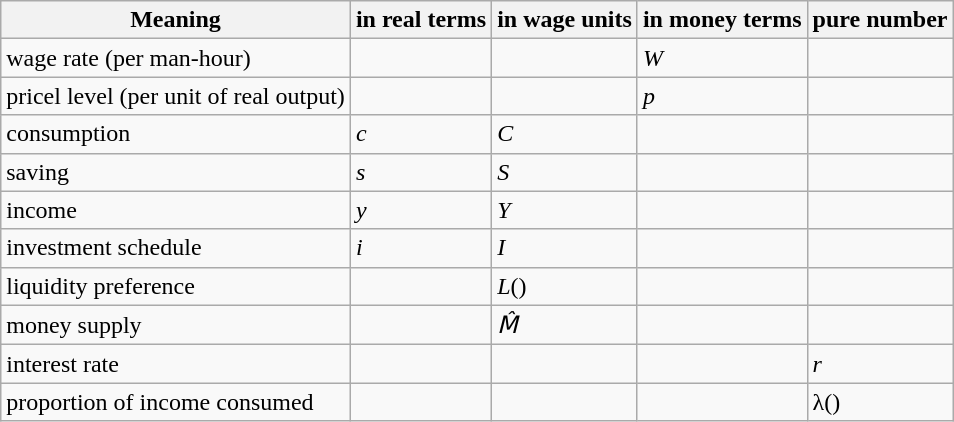<table class="wikitable">
<tr>
<th>Meaning</th>
<th>in real terms</th>
<th>in wage units</th>
<th>in money terms</th>
<th>pure number</th>
</tr>
<tr>
<td>wage rate (per man-hour)</td>
<td></td>
<td></td>
<td><em>W</em></td>
<td> </td>
</tr>
<tr>
<td>pricel level (per unit of real output)</td>
<td></td>
<td></td>
<td><em>p</em></td>
<td> </td>
</tr>
<tr>
<td>consumption</td>
<td><em>c</em></td>
<td><em>C</em></td>
<td> </td>
<td> </td>
</tr>
<tr>
<td>saving</td>
<td><em>s</em></td>
<td><em>S</em></td>
<td> </td>
<td> </td>
</tr>
<tr>
<td>income</td>
<td><em>y</em></td>
<td><em>Y</em></td>
<td> </td>
<td> </td>
</tr>
<tr>
<td>investment schedule</td>
<td><i>i</i></td>
<td><i>I</i></td>
<td> </td>
<td> </td>
</tr>
<tr>
<td>liquidity preference</td>
<td></td>
<td><em>L</em>()</td>
<td></td>
<td> </td>
</tr>
<tr>
<td>money supply</td>
<td></td>
<td><em>M&#x0302;</em></td>
<td></td>
<td> </td>
</tr>
<tr>
<td>interest rate</td>
<td></td>
<td></td>
<td></td>
<td><em>r</em></td>
</tr>
<tr>
<td>proportion of income consumed</td>
<td></td>
<td></td>
<td></td>
<td>λ()</td>
</tr>
</table>
